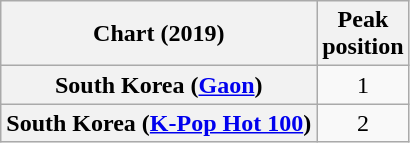<table class="wikitable sortable plainrowheaders">
<tr>
<th>Chart (2019)</th>
<th>Peak<br>position</th>
</tr>
<tr>
<th scope="row">South Korea (<a href='#'>Gaon</a>)</th>
<td align="center">1</td>
</tr>
<tr>
<th scope="row">South Korea (<a href='#'>K-Pop Hot 100</a>)</th>
<td align="center">2</td>
</tr>
</table>
